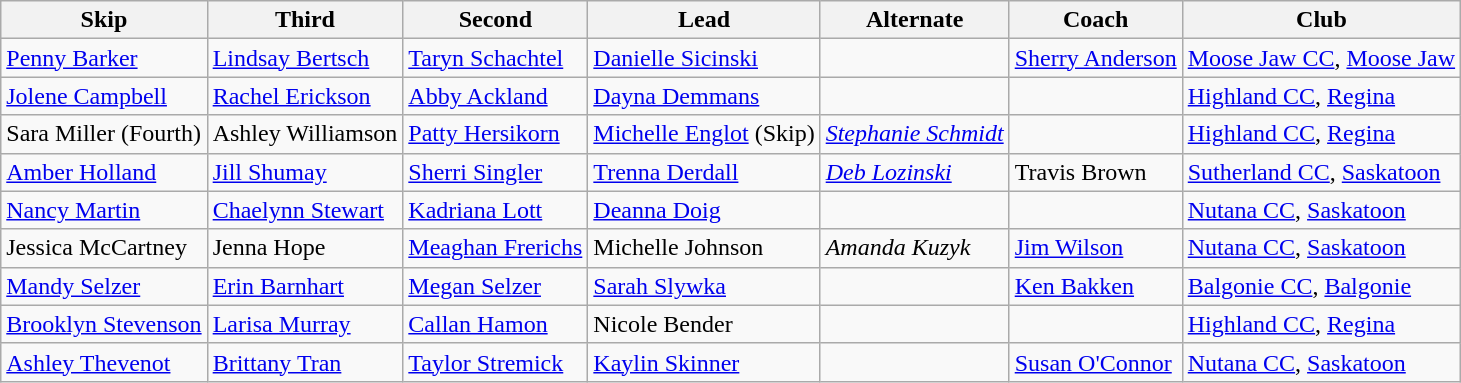<table class="wikitable">
<tr>
<th scope="col">Skip</th>
<th scope="col">Third</th>
<th scope="col">Second</th>
<th scope="col">Lead</th>
<th scope="col">Alternate</th>
<th scope="col">Coach</th>
<th scope="col">Club</th>
</tr>
<tr>
<td><a href='#'>Penny Barker</a></td>
<td><a href='#'>Lindsay Bertsch</a></td>
<td><a href='#'>Taryn Schachtel</a></td>
<td><a href='#'>Danielle Sicinski</a></td>
<td></td>
<td><a href='#'>Sherry Anderson</a></td>
<td><a href='#'>Moose Jaw CC</a>, <a href='#'>Moose Jaw</a></td>
</tr>
<tr>
<td><a href='#'>Jolene Campbell</a></td>
<td><a href='#'>Rachel Erickson</a></td>
<td><a href='#'>Abby Ackland</a></td>
<td><a href='#'>Dayna Demmans</a></td>
<td></td>
<td></td>
<td><a href='#'>Highland CC</a>, <a href='#'>Regina</a></td>
</tr>
<tr>
<td>Sara Miller (Fourth)</td>
<td>Ashley Williamson</td>
<td><a href='#'>Patty Hersikorn</a></td>
<td><a href='#'>Michelle Englot</a> (Skip)</td>
<td><em><a href='#'>Stephanie Schmidt</a></em></td>
<td></td>
<td><a href='#'>Highland CC</a>, <a href='#'>Regina</a></td>
</tr>
<tr>
<td><a href='#'>Amber Holland</a></td>
<td><a href='#'>Jill Shumay</a></td>
<td><a href='#'>Sherri Singler</a></td>
<td><a href='#'>Trenna Derdall</a></td>
<td><em><a href='#'>Deb Lozinski</a></em></td>
<td>Travis Brown</td>
<td><a href='#'>Sutherland CC</a>, <a href='#'>Saskatoon</a></td>
</tr>
<tr>
<td><a href='#'>Nancy Martin</a></td>
<td><a href='#'>Chaelynn Stewart</a></td>
<td><a href='#'>Kadriana Lott</a></td>
<td><a href='#'>Deanna Doig</a></td>
<td></td>
<td></td>
<td><a href='#'>Nutana CC</a>, <a href='#'>Saskatoon</a></td>
</tr>
<tr>
<td>Jessica McCartney</td>
<td>Jenna Hope</td>
<td><a href='#'>Meaghan Frerichs</a></td>
<td>Michelle Johnson</td>
<td><em>Amanda Kuzyk</em></td>
<td><a href='#'>Jim Wilson</a></td>
<td><a href='#'>Nutana CC</a>, <a href='#'>Saskatoon</a></td>
</tr>
<tr>
<td><a href='#'>Mandy Selzer</a></td>
<td><a href='#'>Erin Barnhart</a></td>
<td><a href='#'>Megan Selzer</a></td>
<td><a href='#'>Sarah Slywka</a></td>
<td></td>
<td><a href='#'>Ken Bakken</a></td>
<td><a href='#'>Balgonie CC</a>, <a href='#'>Balgonie</a></td>
</tr>
<tr>
<td><a href='#'>Brooklyn Stevenson</a></td>
<td><a href='#'>Larisa Murray</a></td>
<td><a href='#'>Callan Hamon</a></td>
<td>Nicole Bender</td>
<td></td>
<td></td>
<td><a href='#'>Highland CC</a>, <a href='#'>Regina</a></td>
</tr>
<tr>
<td><a href='#'>Ashley Thevenot</a></td>
<td><a href='#'>Brittany Tran</a></td>
<td><a href='#'>Taylor Stremick</a></td>
<td><a href='#'>Kaylin Skinner</a></td>
<td></td>
<td><a href='#'>Susan O'Connor</a></td>
<td><a href='#'>Nutana CC</a>, <a href='#'>Saskatoon</a></td>
</tr>
</table>
